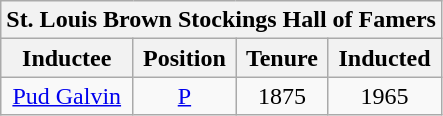<table class="wikitable" style="text-align:center">
<tr>
<th colspan=4>St. Louis Brown Stockings Hall of Famers</th>
</tr>
<tr>
<th>Inductee</th>
<th>Position</th>
<th>Tenure</th>
<th>Inducted</th>
</tr>
<tr>
<td><a href='#'>Pud Galvin</a></td>
<td><a href='#'>P</a></td>
<td>1875</td>
<td>1965</td>
</tr>
</table>
